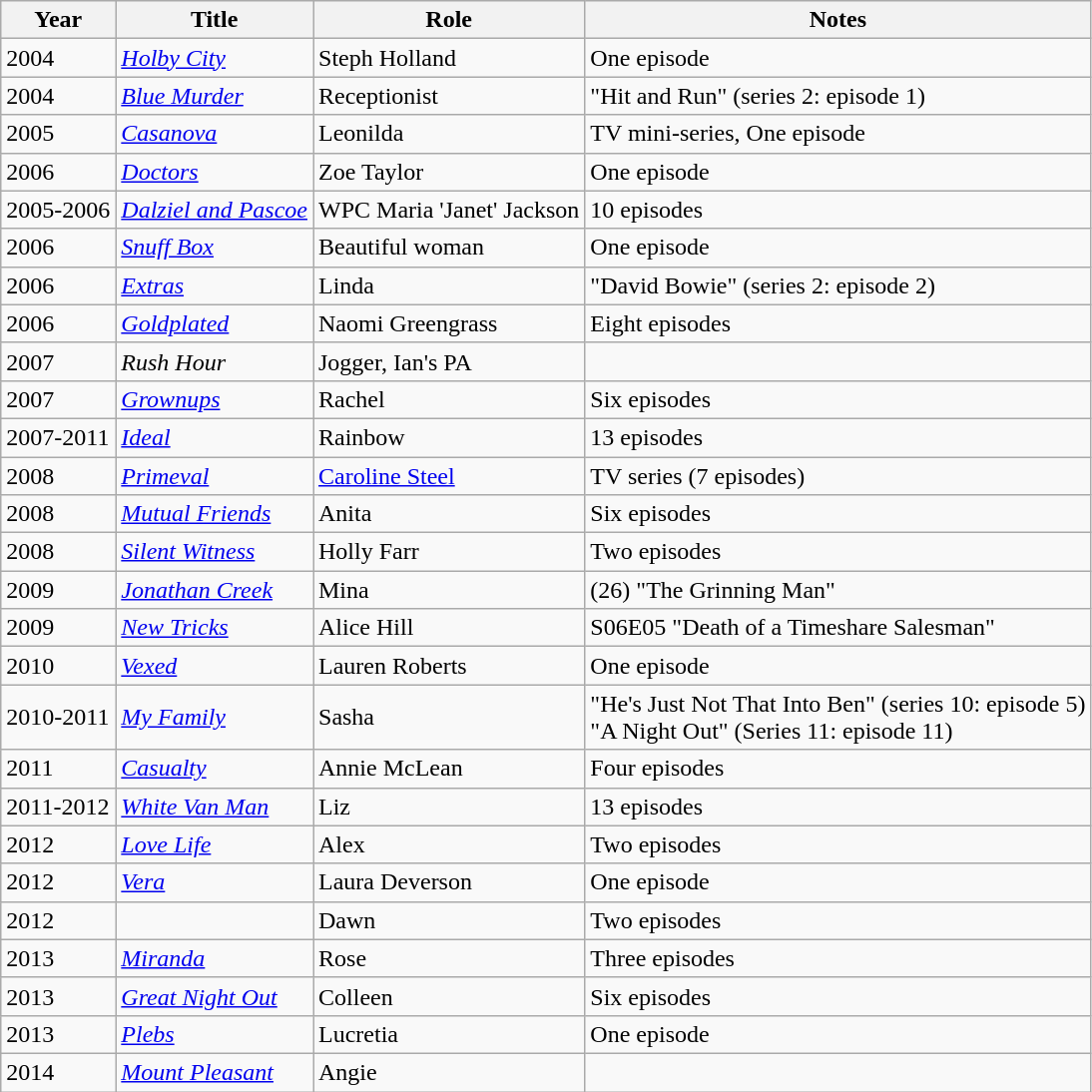<table class="wikitable sortable">
<tr>
<th>Year</th>
<th>Title</th>
<th>Role</th>
<th class="unsortable">Notes</th>
</tr>
<tr>
<td>2004</td>
<td><em><a href='#'>Holby City</a></em></td>
<td>Steph Holland</td>
<td>One episode</td>
</tr>
<tr>
<td>2004</td>
<td><em><a href='#'>Blue Murder</a></em></td>
<td>Receptionist</td>
<td>"Hit and Run" (series 2: episode 1)</td>
</tr>
<tr>
<td>2005</td>
<td><em><a href='#'>Casanova</a></em></td>
<td>Leonilda</td>
<td>TV mini-series, One episode</td>
</tr>
<tr>
<td>2006</td>
<td><em><a href='#'>Doctors</a></em></td>
<td>Zoe Taylor</td>
<td>One episode</td>
</tr>
<tr>
<td>2005-2006</td>
<td><em><a href='#'>Dalziel and Pascoe</a></em></td>
<td>WPC Maria 'Janet' Jackson</td>
<td>10 episodes</td>
</tr>
<tr>
<td>2006</td>
<td><em><a href='#'>Snuff Box</a></em></td>
<td>Beautiful woman</td>
<td>One episode</td>
</tr>
<tr>
<td>2006</td>
<td><em><a href='#'>Extras</a></em></td>
<td>Linda</td>
<td>"David Bowie" (series 2: episode 2)</td>
</tr>
<tr>
<td>2006</td>
<td><em><a href='#'>Goldplated</a></em></td>
<td>Naomi Greengrass</td>
<td>Eight episodes</td>
</tr>
<tr>
<td>2007</td>
<td><em>Rush Hour</em></td>
<td>Jogger, Ian's PA</td>
<td></td>
</tr>
<tr>
<td>2007</td>
<td><em><a href='#'>Grownups</a></em></td>
<td>Rachel</td>
<td>Six episodes</td>
</tr>
<tr>
<td>2007-2011</td>
<td><em><a href='#'>Ideal</a></em></td>
<td>Rainbow</td>
<td>13 episodes</td>
</tr>
<tr>
<td>2008</td>
<td><em><a href='#'>Primeval</a></em></td>
<td><a href='#'>Caroline Steel</a></td>
<td>TV series (7 episodes)</td>
</tr>
<tr>
<td>2008</td>
<td><em><a href='#'>Mutual Friends</a></em></td>
<td>Anita</td>
<td>Six episodes</td>
</tr>
<tr>
<td>2008</td>
<td><em><a href='#'>Silent Witness</a></em></td>
<td>Holly Farr</td>
<td>Two episodes</td>
</tr>
<tr>
<td>2009</td>
<td><em><a href='#'>Jonathan Creek</a></em></td>
<td>Mina</td>
<td>(26) "The Grinning Man"</td>
</tr>
<tr>
<td>2009</td>
<td><em><a href='#'>New Tricks</a></em></td>
<td>Alice Hill</td>
<td>S06E05 "Death of a Timeshare Salesman"</td>
</tr>
<tr>
<td>2010</td>
<td><em><a href='#'>Vexed</a></em></td>
<td>Lauren Roberts</td>
<td>One episode</td>
</tr>
<tr>
<td>2010-2011</td>
<td><em><a href='#'>My Family</a></em></td>
<td>Sasha</td>
<td>"He's Just Not That Into Ben" (series 10: episode 5)<br>"A Night Out" (Series 11: episode 11)<br></td>
</tr>
<tr>
<td>2011</td>
<td><em><a href='#'>Casualty</a></em></td>
<td>Annie McLean</td>
<td>Four episodes</td>
</tr>
<tr>
<td>2011-2012</td>
<td><em><a href='#'>White Van Man</a></em></td>
<td>Liz</td>
<td>13 episodes</td>
</tr>
<tr>
<td>2012</td>
<td><em><a href='#'>Love Life</a></em></td>
<td>Alex</td>
<td>Two episodes</td>
</tr>
<tr>
<td>2012</td>
<td><em><a href='#'>Vera</a></em></td>
<td>Laura Deverson</td>
<td>One episode</td>
</tr>
<tr>
<td>2012</td>
<td><em></em></td>
<td>Dawn</td>
<td>Two episodes</td>
</tr>
<tr>
<td>2013</td>
<td><em><a href='#'>Miranda</a></em></td>
<td>Rose</td>
<td>Three episodes</td>
</tr>
<tr>
<td>2013</td>
<td><em><a href='#'>Great Night Out</a></em></td>
<td>Colleen</td>
<td>Six episodes</td>
</tr>
<tr>
<td>2013</td>
<td><em><a href='#'>Plebs</a></em></td>
<td>Lucretia</td>
<td>One episode</td>
</tr>
<tr>
<td>2014</td>
<td><em><a href='#'>Mount Pleasant</a></em></td>
<td>Angie</td>
<td></td>
</tr>
</table>
